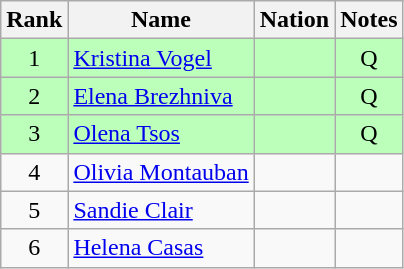<table class="wikitable sortable" style="text-align:center">
<tr>
<th>Rank</th>
<th>Name</th>
<th>Nation</th>
<th>Notes</th>
</tr>
<tr bgcolor=bbffbb>
<td>1</td>
<td align=left><a href='#'>Kristina Vogel</a></td>
<td align=left></td>
<td>Q</td>
</tr>
<tr bgcolor=bbffbb>
<td>2</td>
<td align=left><a href='#'>Elena Brezhniva</a></td>
<td align=left></td>
<td>Q</td>
</tr>
<tr bgcolor=bbffbb>
<td>3</td>
<td align=left><a href='#'>Olena Tsos</a></td>
<td align=left></td>
<td>Q</td>
</tr>
<tr>
<td>4</td>
<td align=left><a href='#'>Olivia Montauban</a></td>
<td align=left></td>
<td></td>
</tr>
<tr>
<td>5</td>
<td align=left><a href='#'>Sandie Clair</a></td>
<td align=left></td>
<td></td>
</tr>
<tr>
<td>6</td>
<td align=left><a href='#'>Helena Casas</a></td>
<td align=left></td>
<td></td>
</tr>
</table>
